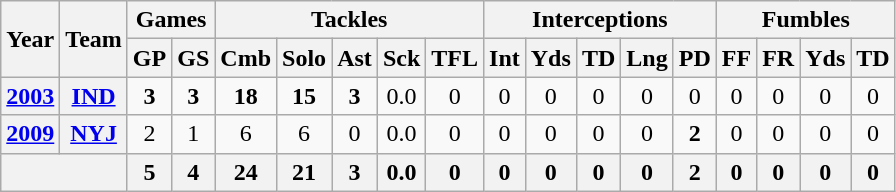<table class="wikitable" style="text-align:center">
<tr>
<th rowspan="2">Year</th>
<th rowspan="2">Team</th>
<th colspan="2">Games</th>
<th colspan="5">Tackles</th>
<th colspan="5">Interceptions</th>
<th colspan="4">Fumbles</th>
</tr>
<tr>
<th>GP</th>
<th>GS</th>
<th>Cmb</th>
<th>Solo</th>
<th>Ast</th>
<th>Sck</th>
<th>TFL</th>
<th>Int</th>
<th>Yds</th>
<th>TD</th>
<th>Lng</th>
<th>PD</th>
<th>FF</th>
<th>FR</th>
<th>Yds</th>
<th>TD</th>
</tr>
<tr>
<th><a href='#'>2003</a></th>
<th><a href='#'>IND</a></th>
<td><strong>3</strong></td>
<td><strong>3</strong></td>
<td><strong>18</strong></td>
<td><strong>15</strong></td>
<td><strong>3</strong></td>
<td>0.0</td>
<td>0</td>
<td>0</td>
<td>0</td>
<td>0</td>
<td>0</td>
<td>0</td>
<td>0</td>
<td>0</td>
<td>0</td>
<td>0</td>
</tr>
<tr>
<th><a href='#'>2009</a></th>
<th><a href='#'>NYJ</a></th>
<td>2</td>
<td>1</td>
<td>6</td>
<td>6</td>
<td>0</td>
<td>0.0</td>
<td>0</td>
<td>0</td>
<td>0</td>
<td>0</td>
<td>0</td>
<td><strong>2</strong></td>
<td>0</td>
<td>0</td>
<td>0</td>
<td>0</td>
</tr>
<tr>
<th colspan="2"></th>
<th>5</th>
<th>4</th>
<th>24</th>
<th>21</th>
<th>3</th>
<th>0.0</th>
<th>0</th>
<th>0</th>
<th>0</th>
<th>0</th>
<th>0</th>
<th>2</th>
<th>0</th>
<th>0</th>
<th>0</th>
<th>0</th>
</tr>
</table>
